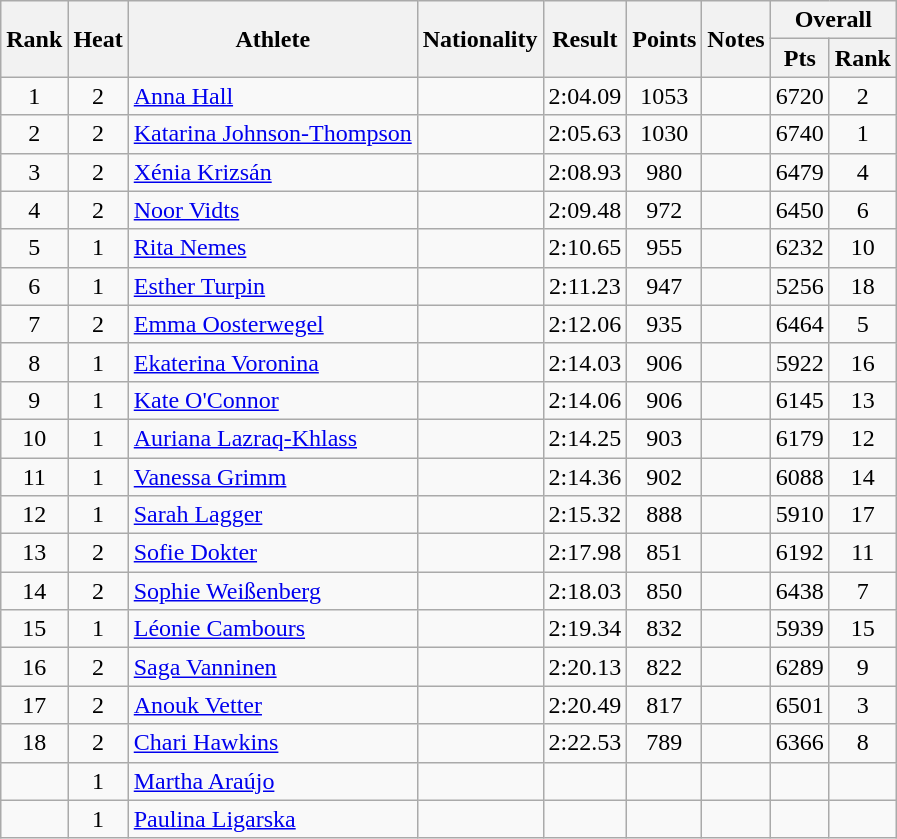<table class="wikitable sortable" style="text-align:center">
<tr>
<th rowspan=2>Rank</th>
<th rowspan=2>Heat</th>
<th rowspan=2>Athlete</th>
<th rowspan=2>Nationality</th>
<th rowspan=2>Result</th>
<th rowspan=2>Points</th>
<th rowspan=2>Notes</th>
<th colspan=2>Overall</th>
</tr>
<tr>
<th>Pts</th>
<th>Rank</th>
</tr>
<tr>
<td>1</td>
<td>2</td>
<td align=left><a href='#'>Anna Hall</a></td>
<td align=left></td>
<td>2:04.09</td>
<td>1053</td>
<td></td>
<td>6720</td>
<td>2</td>
</tr>
<tr>
<td>2</td>
<td>2</td>
<td align=left><a href='#'>Katarina Johnson-Thompson</a></td>
<td align=left></td>
<td>2:05.63</td>
<td>1030</td>
<td></td>
<td>6740</td>
<td>1</td>
</tr>
<tr>
<td>3</td>
<td>2</td>
<td align=left><a href='#'>Xénia Krizsán</a></td>
<td align=left></td>
<td>2:08.93</td>
<td>980</td>
<td></td>
<td>6479</td>
<td>4</td>
</tr>
<tr>
<td>4</td>
<td>2</td>
<td align=left><a href='#'>Noor Vidts</a></td>
<td align=left></td>
<td>2:09.48</td>
<td>972</td>
<td></td>
<td>6450</td>
<td>6</td>
</tr>
<tr>
<td>5</td>
<td>1</td>
<td align=left><a href='#'>Rita Nemes</a></td>
<td align=left></td>
<td>2:10.65</td>
<td>955</td>
<td></td>
<td>6232</td>
<td>10</td>
</tr>
<tr>
<td>6</td>
<td>1</td>
<td align=left><a href='#'>Esther Turpin</a></td>
<td align=left></td>
<td>2:11.23</td>
<td>947</td>
<td></td>
<td>5256</td>
<td>18</td>
</tr>
<tr>
<td>7</td>
<td>2</td>
<td align=left><a href='#'>Emma Oosterwegel</a></td>
<td align=left></td>
<td>2:12.06</td>
<td>935</td>
<td></td>
<td>6464</td>
<td>5</td>
</tr>
<tr>
<td>8</td>
<td>1</td>
<td align=left><a href='#'>Ekaterina Voronina</a></td>
<td align=left></td>
<td>2:14.03</td>
<td>906</td>
<td></td>
<td>5922</td>
<td>16</td>
</tr>
<tr>
<td>9</td>
<td>1</td>
<td align=left><a href='#'>Kate O'Connor</a></td>
<td align=left></td>
<td>2:14.06</td>
<td>906</td>
<td></td>
<td>6145</td>
<td>13</td>
</tr>
<tr>
<td>10</td>
<td>1</td>
<td align=left><a href='#'>Auriana Lazraq-Khlass</a></td>
<td align=left></td>
<td>2:14.25</td>
<td>903</td>
<td></td>
<td>6179</td>
<td>12</td>
</tr>
<tr>
<td>11</td>
<td>1</td>
<td align=left><a href='#'>Vanessa Grimm</a></td>
<td align=left></td>
<td>2:14.36</td>
<td>902</td>
<td></td>
<td>6088</td>
<td>14</td>
</tr>
<tr>
<td>12</td>
<td>1</td>
<td align=left><a href='#'>Sarah Lagger</a></td>
<td align=left></td>
<td>2:15.32</td>
<td>888</td>
<td></td>
<td>5910</td>
<td>17</td>
</tr>
<tr>
<td>13</td>
<td>2</td>
<td align=left><a href='#'>Sofie Dokter</a></td>
<td align=left></td>
<td>2:17.98</td>
<td>851</td>
<td></td>
<td>6192</td>
<td>11</td>
</tr>
<tr>
<td>14</td>
<td>2</td>
<td align=left><a href='#'>Sophie Weißenberg</a></td>
<td align=left></td>
<td>2:18.03</td>
<td>850</td>
<td></td>
<td>6438</td>
<td>7</td>
</tr>
<tr>
<td>15</td>
<td>1</td>
<td align=left><a href='#'>Léonie Cambours</a></td>
<td align=left></td>
<td>2:19.34</td>
<td>832</td>
<td></td>
<td>5939</td>
<td>15</td>
</tr>
<tr>
<td>16</td>
<td>2</td>
<td align=left><a href='#'>Saga Vanninen</a></td>
<td align=left></td>
<td>2:20.13</td>
<td>822</td>
<td></td>
<td>6289</td>
<td>9</td>
</tr>
<tr>
<td>17</td>
<td>2</td>
<td align=left><a href='#'>Anouk Vetter</a></td>
<td align=left></td>
<td>2:20.49</td>
<td>817</td>
<td></td>
<td>6501</td>
<td>3</td>
</tr>
<tr>
<td>18</td>
<td>2</td>
<td align=left><a href='#'>Chari Hawkins</a></td>
<td align=left></td>
<td>2:22.53</td>
<td>789</td>
<td></td>
<td>6366</td>
<td>8</td>
</tr>
<tr>
<td></td>
<td>1</td>
<td align=left><a href='#'>Martha Araújo</a></td>
<td align=left></td>
<td></td>
<td></td>
<td></td>
<td></td>
<td></td>
</tr>
<tr>
<td></td>
<td>1</td>
<td align=left><a href='#'>Paulina Ligarska</a></td>
<td align=left></td>
<td></td>
<td></td>
<td></td>
<td></td>
<td></td>
</tr>
</table>
